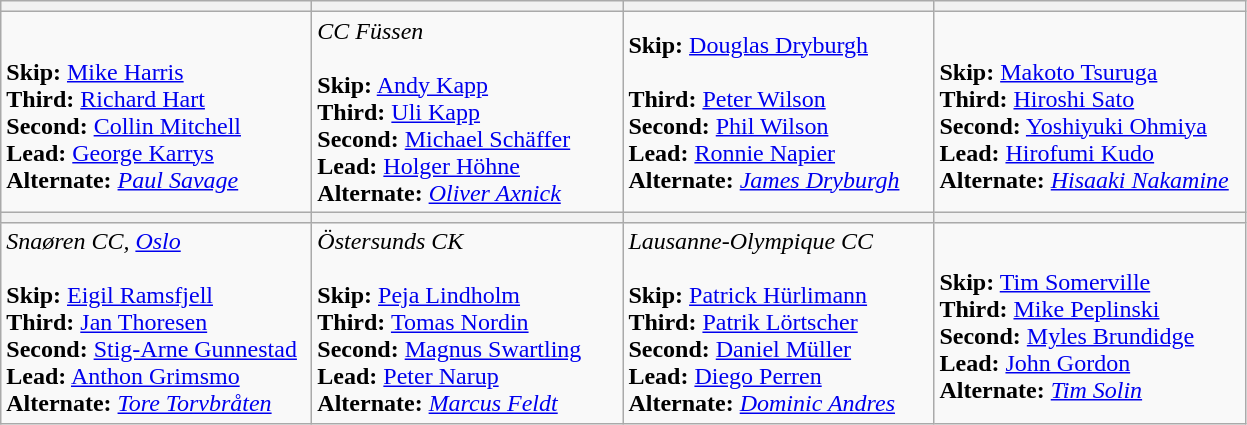<table class="wikitable">
<tr>
<th bgcolor="#efefef" width="200"></th>
<th bgcolor="#efefef" width="200"></th>
<th bgcolor="#efefef" width="200"></th>
<th bgcolor="#efefef" width="200"></th>
</tr>
<tr>
<td><br><strong>Skip:</strong> <a href='#'>Mike Harris</a> <br>
<strong>Third:</strong> <a href='#'>Richard Hart</a> <br>
<strong>Second:</strong> <a href='#'>Collin Mitchell</a> <br>
<strong>Lead:</strong> <a href='#'>George Karrys</a> <br>
<strong>Alternate:</strong> <em><a href='#'>Paul Savage</a></em></td>
<td><em>CC Füssen</em><br><br><strong>Skip:</strong> <a href='#'>Andy Kapp</a> <br>
<strong>Third:</strong> <a href='#'>Uli Kapp</a> <br>
<strong>Second:</strong> <a href='#'>Michael Schäffer</a> <br>
<strong>Lead:</strong> <a href='#'>Holger Höhne</a> <br>
<strong>Alternate:</strong> <em><a href='#'>Oliver Axnick</a></em></td>
<td><strong>Skip:</strong> <a href='#'>Douglas Dryburgh</a> <br><br><strong>Third:</strong> <a href='#'>Peter Wilson</a> <br>
<strong>Second:</strong> <a href='#'>Phil Wilson</a> <br>
<strong>Lead:</strong> <a href='#'>Ronnie Napier</a> <br>
<strong>Alternate:</strong> <em><a href='#'>James Dryburgh</a></em></td>
<td><br><strong>Skip:</strong> <a href='#'>Makoto Tsuruga</a> <br>
<strong>Third:</strong> <a href='#'>Hiroshi Sato</a> <br>
<strong>Second:</strong> <a href='#'>Yoshiyuki Ohmiya</a> <br>
<strong>Lead:</strong> <a href='#'>Hirofumi Kudo</a> <br>
<strong>Alternate:</strong> <em><a href='#'>Hisaaki Nakamine</a></em></td>
</tr>
<tr>
<th bgcolor="#efefef" width="200"></th>
<th bgcolor="#efefef" width="200"></th>
<th bgcolor="#efefef" width="200"></th>
<th bgcolor="#efefef" width="200"></th>
</tr>
<tr>
<td><em>Snaøren CC, <a href='#'>Oslo</a></em><br><br><strong>Skip:</strong> <a href='#'>Eigil Ramsfjell</a> <br>
<strong>Third:</strong> <a href='#'>Jan Thoresen</a> <br>
<strong>Second:</strong> <a href='#'>Stig-Arne Gunnestad</a> <br>
<strong>Lead:</strong> <a href='#'>Anthon Grimsmo</a> <br>
<strong>Alternate:</strong> <em><a href='#'>Tore Torvbråten</a></em></td>
<td><em>Östersunds CK</em><br><br><strong>Skip:</strong> <a href='#'>Peja Lindholm</a> <br>
<strong>Third:</strong> <a href='#'>Tomas Nordin</a> <br>
<strong>Second:</strong> <a href='#'>Magnus Swartling</a> <br>
<strong>Lead:</strong> <a href='#'>Peter Narup</a> <br>
<strong>Alternate:</strong> <em><a href='#'>Marcus Feldt</a></em></td>
<td><em>Lausanne-Olympique CC</em><br><br><strong>Skip:</strong> <a href='#'>Patrick Hürlimann</a> <br>
<strong>Third:</strong> <a href='#'>Patrik Lörtscher</a> <br>
<strong>Second:</strong> <a href='#'>Daniel Müller</a> <br>
<strong>Lead:</strong> <a href='#'>Diego Perren</a> <br>
<strong>Alternate:</strong> <em><a href='#'>Dominic Andres</a></em></td>
<td><br><strong>Skip:</strong> <a href='#'>Tim Somerville</a> <br>
<strong>Third:</strong> <a href='#'>Mike Peplinski</a> <br>
<strong>Second:</strong> <a href='#'>Myles Brundidge</a> <br>
<strong>Lead:</strong> <a href='#'>John Gordon</a> <br>
<strong>Alternate:</strong> <em><a href='#'>Tim Solin</a></em></td>
</tr>
</table>
